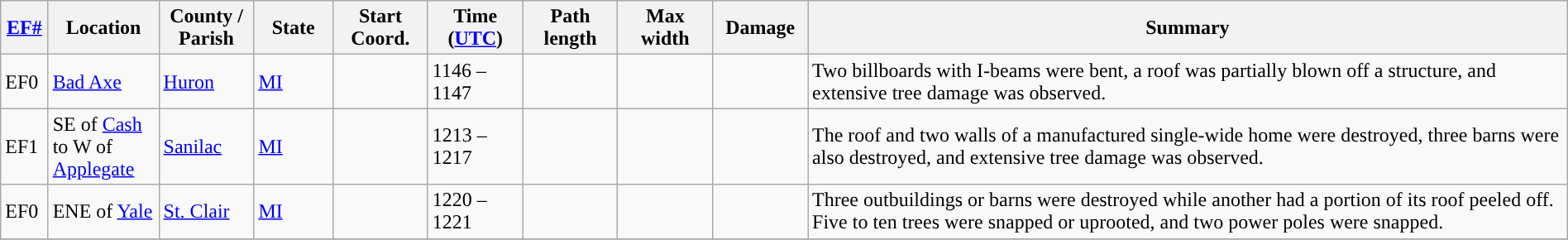<table class="wikitable sortable" style="width:100%;">
<tr>
<th scope="col"  style="width:3%; text-align:center;"><a href='#'>EF#</a></th>
<th scope="col"  style="width:7%; text-align:center;" class="unsortable">Location</th>
<th scope="col"  style="width:6%; text-align:center;" class="unsortable">County / Parish</th>
<th scope="col"  style="width:5%; text-align:center;">State</th>
<th scope="col"  style="width:6%; text-align:center;">Start Coord.</th>
<th scope="col"  style="width:6%; text-align:center;">Time (<a href='#'>UTC</a>)</th>
<th scope="col"  style="width:6%; text-align:center;">Path length</th>
<th scope="col"  style="width:6%; text-align:center;">Max width</th>
<th scope="col"  style="width:6%; text-align:center;">Damage</th>
<th scope="col" class="unsortable" style="width:48%; text-align:center;">Summary</th>
</tr>
<tr>
<td>EF0</td>
<td><a href='#'>Bad Axe</a></td>
<td><a href='#'>Huron</a></td>
<td><a href='#'>MI</a></td>
<td></td>
<td>1146 – 1147</td>
<td></td>
<td></td>
<td></td>
<td>Two billboards with I-beams were bent, a roof was partially blown off a structure, and extensive tree damage was observed.</td>
</tr>
<tr>
<td>EF1</td>
<td>SE of <a href='#'>Cash</a> to W of <a href='#'>Applegate</a></td>
<td><a href='#'>Sanilac</a></td>
<td><a href='#'>MI</a></td>
<td></td>
<td>1213 – 1217</td>
<td></td>
<td></td>
<td></td>
<td>The roof and two walls of a manufactured single-wide home were destroyed, three barns were also destroyed, and extensive tree damage was observed.</td>
</tr>
<tr>
<td>EF0</td>
<td>ENE of <a href='#'>Yale</a></td>
<td><a href='#'>St. Clair</a></td>
<td><a href='#'>MI</a></td>
<td></td>
<td>1220 – 1221</td>
<td></td>
<td></td>
<td></td>
<td>Three outbuildings or barns were destroyed while another had a portion of its roof peeled off. Five to ten trees were snapped or uprooted, and two power poles were snapped.</td>
</tr>
<tr>
</tr>
</table>
